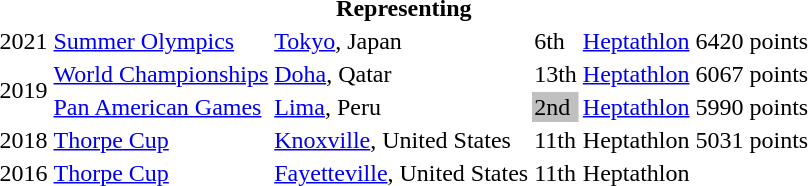<table>
<tr>
<th colspan="6">Representing </th>
</tr>
<tr>
<td rowspan=1>2021</td>
<td><a href='#'>Summer Olympics</a></td>
<td><a href='#'>Tokyo</a>, Japan</td>
<td>6th</td>
<td><a href='#'>Heptathlon</a></td>
<td>6420 points</td>
</tr>
<tr>
<td rowspan=2>2019</td>
<td><a href='#'>World Championships</a></td>
<td><a href='#'>Doha</a>, Qatar</td>
<td>13th</td>
<td><a href='#'>Heptathlon</a></td>
<td>6067 points</td>
</tr>
<tr>
<td><a href='#'>Pan American Games</a></td>
<td><a href='#'>Lima</a>, Peru</td>
<td bgcolor="silver">2nd</td>
<td><a href='#'>Heptathlon</a></td>
<td>5990 points</td>
</tr>
<tr>
<td>2018</td>
<td><a href='#'>Thorpe Cup</a></td>
<td><a href='#'>Knoxville</a>, United States</td>
<td>11th</td>
<td>Heptathlon</td>
<td>5031 points</td>
</tr>
<tr>
<td>2016</td>
<td><a href='#'>Thorpe Cup</a></td>
<td><a href='#'>Fayetteville</a>, United States</td>
<td>11th</td>
<td>Heptathlon</td>
<td></td>
</tr>
</table>
